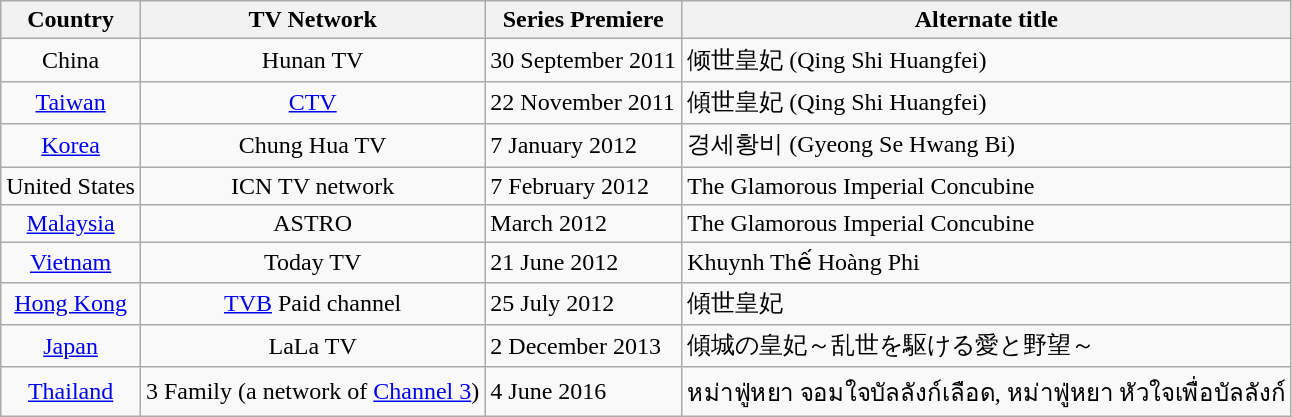<table class="wikitable">
<tr>
<th>Country</th>
<th>TV Network</th>
<th>Series Premiere</th>
<th>Alternate title</th>
</tr>
<tr>
<td align=center>China</td>
<td align=center>Hunan TV</td>
<td>30 September 2011</td>
<td>倾世皇妃 (Qing Shi Huangfei)</td>
</tr>
<tr>
<td align=center><a href='#'>Taiwan</a></td>
<td align=center><a href='#'>CTV</a></td>
<td>22 November 2011</td>
<td>傾世皇妃 (Qing Shi Huangfei)</td>
</tr>
<tr>
<td align=center><a href='#'>Korea</a></td>
<td align=center>Chung Hua TV</td>
<td>7 January 2012</td>
<td>경세황비 (Gyeong Se Hwang Bi)</td>
</tr>
<tr>
<td align=center>United States</td>
<td align=center>ICN TV network</td>
<td>7 February 2012</td>
<td>The Glamorous Imperial Concubine</td>
</tr>
<tr>
<td align=center><a href='#'>Malaysia</a></td>
<td align=center>ASTRO</td>
<td>March 2012</td>
<td>The Glamorous Imperial Concubine</td>
</tr>
<tr>
<td align=center><a href='#'>Vietnam</a></td>
<td align=center>Today TV</td>
<td>21 June 2012</td>
<td>Khuynh Thế Hoàng Phi</td>
</tr>
<tr>
<td align=center><a href='#'>Hong Kong</a></td>
<td align=center><a href='#'>TVB</a> Paid channel</td>
<td>25 July 2012</td>
<td>傾世皇妃</td>
</tr>
<tr>
<td align=center><a href='#'>Japan</a></td>
<td align=center>LaLa TV</td>
<td>2 December 2013</td>
<td>傾城の皇妃～乱世を駆ける愛と野望～</td>
</tr>
<tr>
<td align=center><a href='#'>Thailand</a></td>
<td align=center>3 Family (a network of <a href='#'>Channel 3</a>)</td>
<td>4 June 2016</td>
<td>หม่าฟู่หยา จอมใจบัลลังก์เลือด, หม่าฟู่หยา หัวใจเพื่อบัลลังก์</td>
</tr>
</table>
